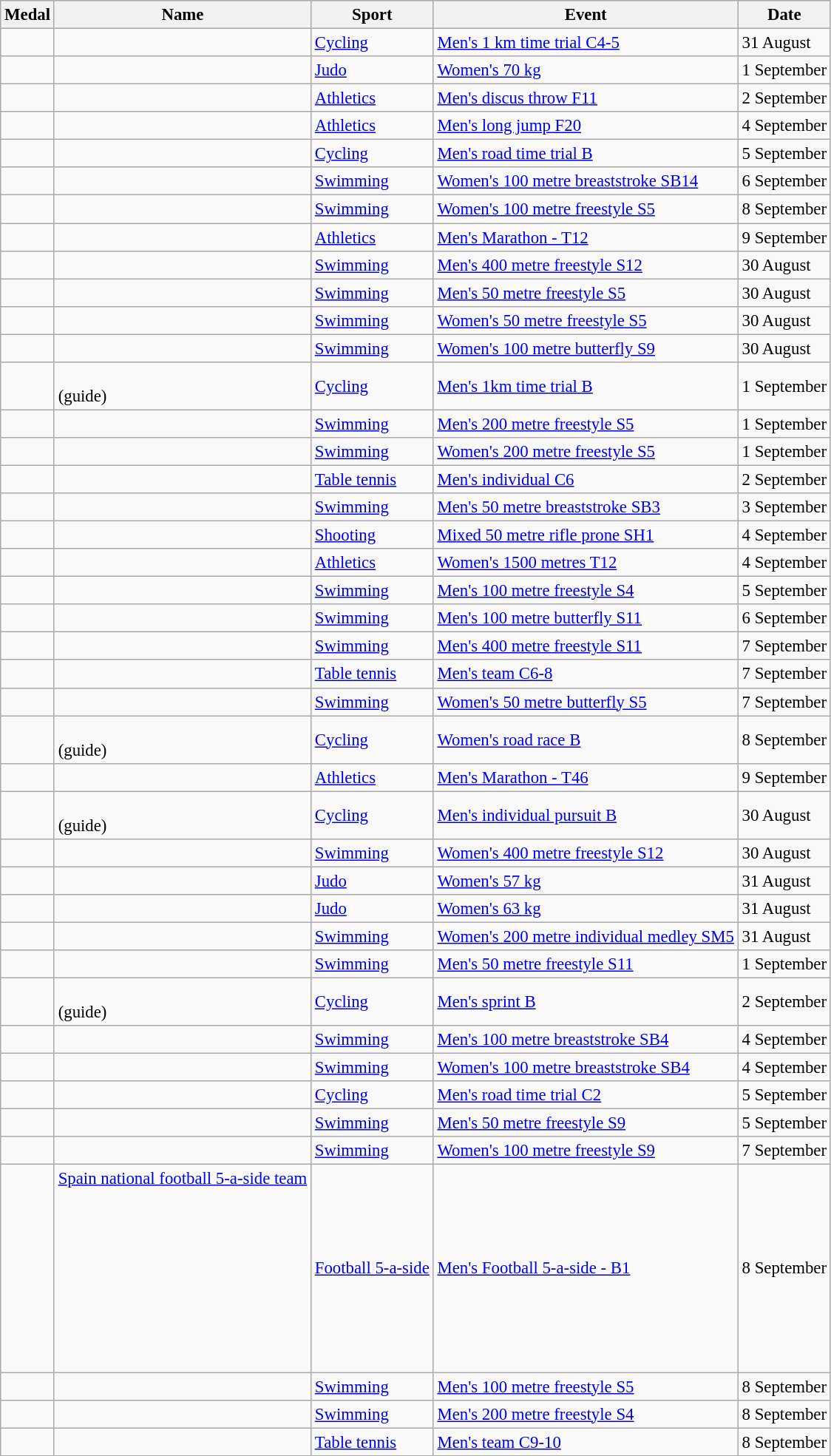<table class="wikitable sortable" style="font-size:95%">
<tr>
<th>Medal</th>
<th>Name</th>
<th>Sport</th>
<th>Event</th>
<th>Date</th>
</tr>
<tr>
<td></td>
<td></td>
<td><a href='#'>Cycling</a></td>
<td><a href='#'>Men's 1 km time trial C4-5</a></td>
<td>31 August</td>
</tr>
<tr>
<td></td>
<td></td>
<td><a href='#'>Judo</a></td>
<td><a href='#'>Women's 70 kg</a></td>
<td>1 September</td>
</tr>
<tr>
<td></td>
<td></td>
<td><a href='#'>Athletics</a></td>
<td><a href='#'>Men's discus throw F11</a></td>
<td>2 September</td>
</tr>
<tr>
<td></td>
<td></td>
<td><a href='#'>Athletics</a></td>
<td><a href='#'>Men's long jump F20</a></td>
<td>4 September</td>
</tr>
<tr>
<td></td>
<td></td>
<td><a href='#'>Cycling</a></td>
<td><a href='#'>Men's road time trial B</a></td>
<td>5 September</td>
</tr>
<tr>
<td></td>
<td></td>
<td><a href='#'>Swimming</a></td>
<td><a href='#'>Women's 100 metre breaststroke SB14</a></td>
<td>6 September</td>
</tr>
<tr>
<td></td>
<td></td>
<td><a href='#'>Swimming</a></td>
<td><a href='#'>Women's 100 metre freestyle S5</a></td>
<td>8 September</td>
</tr>
<tr>
<td></td>
<td></td>
<td><a href='#'>Athletics</a></td>
<td><a href='#'>Men's Marathon - T12</a></td>
<td>9 September</td>
</tr>
<tr>
<td></td>
<td></td>
<td><a href='#'>Swimming</a></td>
<td><a href='#'>Men's 400 metre freestyle S12</a></td>
<td>30 August</td>
</tr>
<tr>
<td></td>
<td></td>
<td><a href='#'>Swimming</a></td>
<td><a href='#'>Men's 50 metre freestyle S5</a></td>
<td>30 August</td>
</tr>
<tr>
<td></td>
<td></td>
<td><a href='#'>Swimming</a></td>
<td><a href='#'>Women's 50 metre freestyle S5</a></td>
<td>30 August</td>
</tr>
<tr>
<td></td>
<td></td>
<td><a href='#'>Swimming</a></td>
<td><a href='#'>Women's 100 metre butterfly S9</a></td>
<td>30 August</td>
</tr>
<tr>
<td></td>
<td><br>  (guide)</td>
<td><a href='#'>Cycling</a></td>
<td><a href='#'>Men's 1km time trial B</a></td>
<td>1 September</td>
</tr>
<tr>
<td></td>
<td></td>
<td><a href='#'>Swimming</a></td>
<td><a href='#'>Men's 200 metre freestyle S5</a></td>
<td>1 September</td>
</tr>
<tr>
<td></td>
<td></td>
<td><a href='#'>Swimming</a></td>
<td><a href='#'>Women's 200 metre freestyle S5</a></td>
<td>1 September</td>
</tr>
<tr>
<td></td>
<td></td>
<td><a href='#'>Table tennis</a></td>
<td><a href='#'>Men's individual C6</a></td>
<td>2 September</td>
</tr>
<tr>
<td></td>
<td></td>
<td><a href='#'>Swimming</a></td>
<td><a href='#'>Men's 50 metre breaststroke SB3</a></td>
<td>3 September</td>
</tr>
<tr>
<td></td>
<td></td>
<td><a href='#'>Shooting</a></td>
<td><a href='#'>Mixed 50 metre rifle prone SH1</a></td>
<td>4 September</td>
</tr>
<tr>
<td></td>
<td></td>
<td><a href='#'>Athletics</a></td>
<td><a href='#'>Women's 1500 metres T12</a></td>
<td>4 September</td>
</tr>
<tr>
<td></td>
<td></td>
<td><a href='#'>Swimming</a></td>
<td><a href='#'>Men's 100 metre freestyle S4</a></td>
<td>5 September</td>
</tr>
<tr>
<td></td>
<td></td>
<td><a href='#'>Swimming</a></td>
<td><a href='#'>Men's 100 metre butterfly S11</a></td>
<td>6 September</td>
</tr>
<tr>
<td></td>
<td></td>
<td><a href='#'>Swimming</a></td>
<td><a href='#'>Men's 400 metre freestyle S11</a></td>
<td>7 September</td>
</tr>
<tr>
<td></td>
<td><br></td>
<td><a href='#'>Table tennis</a></td>
<td><a href='#'>Men's team C6-8</a></td>
<td>7 September</td>
</tr>
<tr>
<td></td>
<td></td>
<td><a href='#'>Swimming</a></td>
<td><a href='#'>Women's 50 metre butterfly S5</a></td>
<td>7 September</td>
</tr>
<tr>
<td></td>
<td><br> (guide)</td>
<td><a href='#'>Cycling</a></td>
<td><a href='#'>Women's road race B</a></td>
<td>8 September</td>
</tr>
<tr>
<td></td>
<td></td>
<td><a href='#'>Athletics</a></td>
<td><a href='#'>Men's Marathon - T46</a></td>
<td>9 September</td>
</tr>
<tr>
<td></td>
<td><br> (guide)</td>
<td><a href='#'>Cycling</a></td>
<td><a href='#'>Men's individual pursuit B</a></td>
<td>30 August</td>
</tr>
<tr>
<td></td>
<td></td>
<td><a href='#'>Swimming</a></td>
<td><a href='#'>Women's 400 metre freestyle S12</a></td>
<td>30 August</td>
</tr>
<tr>
<td></td>
<td></td>
<td><a href='#'>Judo</a></td>
<td><a href='#'>Women's 57 kg</a></td>
<td>31 August</td>
</tr>
<tr>
<td></td>
<td></td>
<td><a href='#'>Judo</a></td>
<td><a href='#'>Women's 63 kg</a></td>
<td>31 August</td>
</tr>
<tr>
<td></td>
<td></td>
<td><a href='#'>Swimming</a></td>
<td><a href='#'>Women's 200 metre individual medley SM5</a></td>
<td>31 August</td>
</tr>
<tr>
<td></td>
<td></td>
<td><a href='#'>Swimming</a></td>
<td><a href='#'>Men's 50 metre freestyle S11</a></td>
<td>1 September</td>
</tr>
<tr>
<td></td>
<td><br>  (guide)</td>
<td><a href='#'>Cycling</a></td>
<td><a href='#'>Men's sprint B</a></td>
<td>2 September</td>
</tr>
<tr>
<td></td>
<td></td>
<td><a href='#'>Swimming</a></td>
<td><a href='#'>Men's 100 metre breaststroke SB4</a></td>
<td>4 September</td>
</tr>
<tr>
<td></td>
<td></td>
<td><a href='#'>Swimming</a></td>
<td><a href='#'>Women's 100 metre breaststroke SB4</a></td>
<td>4 September</td>
</tr>
<tr>
<td></td>
<td></td>
<td><a href='#'>Cycling</a></td>
<td><a href='#'>Men's road time trial C2</a></td>
<td>5 September</td>
</tr>
<tr>
<td></td>
<td></td>
<td><a href='#'>Swimming</a></td>
<td><a href='#'>Men's 50 metre freestyle S9</a></td>
<td>5 September</td>
</tr>
<tr>
<td></td>
<td></td>
<td><a href='#'>Swimming</a></td>
<td><a href='#'>Women's 100 metre freestyle S9</a></td>
<td>7 September</td>
</tr>
<tr>
<td></td>
<td><a href='#'>Spain national football 5-a-side team</a> <br><small> <br><br><br><br><br><br><br><br><br></small></td>
<td><a href='#'>Football 5-a-side</a></td>
<td><a href='#'>Men's Football 5-a-side - B1</a></td>
<td>8 September</td>
</tr>
<tr>
<td></td>
<td></td>
<td><a href='#'>Swimming</a></td>
<td><a href='#'>Men's 100 metre freestyle S5</a></td>
<td>8 September</td>
</tr>
<tr>
<td></td>
<td></td>
<td><a href='#'>Swimming</a></td>
<td><a href='#'>Men's 200 metre freestyle S4</a></td>
<td>8 September</td>
</tr>
<tr>
<td></td>
<td><br></td>
<td><a href='#'>Table tennis</a></td>
<td><a href='#'>Men's team C9-10</a></td>
<td>8 September</td>
</tr>
</table>
